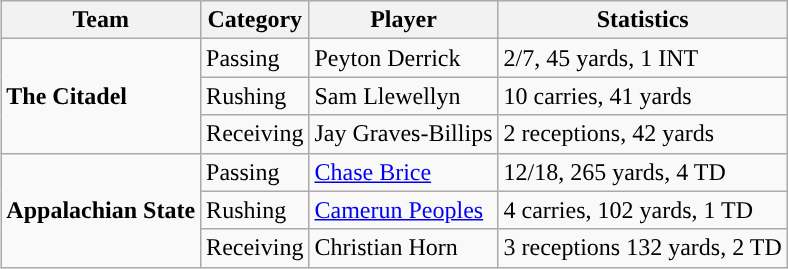<table class="wikitable" style="float: right;">
<tr>
<th>Team</th>
<th>Category</th>
<th>Player</th>
<th>Statistics</th>
</tr>
<tr>
<td rowspan=3><strong>The Citadel</strong></td>
<td>Passing</td>
<td>Peyton Derrick</td>
<td>2/7, 45 yards, 1 INT</td>
</tr>
<tr>
<td>Rushing</td>
<td>Sam Llewellyn</td>
<td>10 carries, 41 yards</td>
</tr>
<tr>
<td>Receiving</td>
<td>Jay Graves-Billips</td>
<td>2 receptions, 42 yards</td>
</tr>
<tr>
<td rowspan=3><strong>Appalachian State</strong></td>
<td>Passing</td>
<td><a href='#'>Chase Brice</a></td>
<td>12/18, 265 yards, 4 TD</td>
</tr>
<tr>
<td>Rushing</td>
<td><a href='#'>Camerun Peoples</a></td>
<td>4 carries, 102 yards, 1 TD</td>
</tr>
<tr>
<td>Receiving</td>
<td>Christian Horn</td>
<td>3 receptions 132 yards, 2 TD</td>
</tr>
</table>
